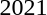<table>
<tr>
<td align=center>2021</td>
<td></td>
<td></td>
<td></td>
</tr>
</table>
